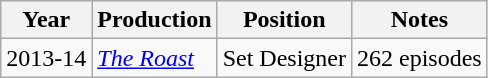<table class="wikitable">
<tr>
<th>Year</th>
<th>Production</th>
<th>Position</th>
<th>Notes</th>
</tr>
<tr>
<td>2013-14</td>
<td><em><a href='#'>The Roast</a></em></td>
<td>Set Designer</td>
<td>262 episodes</td>
</tr>
</table>
